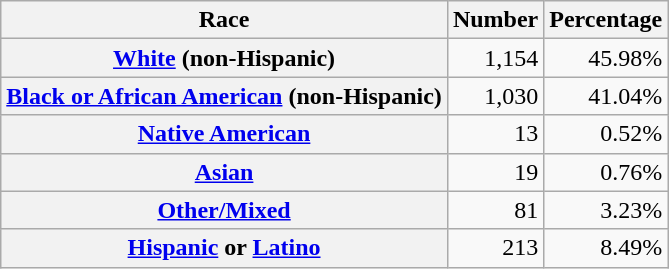<table class="wikitable" style="text-align:right">
<tr>
<th scope="col">Race</th>
<th scope="col">Number</th>
<th scope="col">Percentage</th>
</tr>
<tr>
<th scope="row"><a href='#'>White</a> (non-Hispanic)</th>
<td>1,154</td>
<td>45.98%</td>
</tr>
<tr>
<th scope="row"><a href='#'>Black or African American</a> (non-Hispanic)</th>
<td>1,030</td>
<td>41.04%</td>
</tr>
<tr>
<th scope="row"><a href='#'>Native American</a></th>
<td>13</td>
<td>0.52%</td>
</tr>
<tr>
<th scope="row"><a href='#'>Asian</a></th>
<td>19</td>
<td>0.76%</td>
</tr>
<tr>
<th scope="row"><a href='#'>Other/Mixed</a></th>
<td>81</td>
<td>3.23%</td>
</tr>
<tr>
<th scope="row"><a href='#'>Hispanic</a> or <a href='#'>Latino</a></th>
<td>213</td>
<td>8.49%</td>
</tr>
</table>
